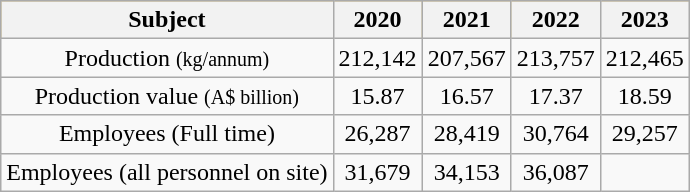<table class="wikitable">
<tr style="text-align:center; background:#daa520;">
<th>Subject</th>
<th>2020</th>
<th>2021</th>
<th>2022</th>
<th>2023</th>
</tr>
<tr style="text-align:center;">
<td>Production <small>(kg/annum)</small></td>
<td>212,142</td>
<td>207,567</td>
<td>213,757</td>
<td>212,465</td>
</tr>
<tr style="text-align:center;">
<td>Production value <small>(A$ billion)</small></td>
<td>15.87</td>
<td>16.57</td>
<td>17.37</td>
<td>18.59</td>
</tr>
<tr style="text-align:center;">
<td>Employees (Full time)</td>
<td>26,287</td>
<td>28,419</td>
<td>30,764</td>
<td>29,257</td>
</tr>
<tr style="text-align:center;">
<td>Employees (all personnel on site)</td>
<td>31,679</td>
<td>34,153</td>
<td>36,087</td>
<td></td>
</tr>
</table>
